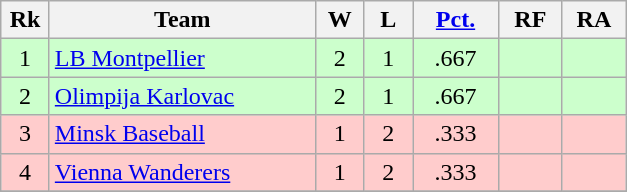<table class="wikitable" style="text-align:center">
<tr>
<th width="25">Rk</th>
<th width="170">Team</th>
<th width="25">W</th>
<th width="25">L</th>
<th width="50"><a href='#'>Pct.</a></th>
<th width="35">RF</th>
<th width="35">RA</th>
</tr>
<tr style="background-color:#ccffcc;">
<td>1</td>
<td style="text-align:left;"> <a href='#'>LB Montpellier</a></td>
<td>2</td>
<td>1</td>
<td>.667</td>
<td></td>
<td></td>
</tr>
<tr style="background-color:#ccffcc;">
<td>2</td>
<td style="text-align:left;"> <a href='#'>Olimpija Karlovac</a></td>
<td>2</td>
<td>1</td>
<td>.667</td>
<td></td>
<td></td>
</tr>
<tr style="background-color:#ffcccc;">
<td>3</td>
<td style="text-align:left;"> <a href='#'>Minsk Baseball</a></td>
<td>1</td>
<td>2</td>
<td>.333</td>
<td></td>
<td></td>
</tr>
<tr style="background-color:#ffcccc;">
<td>4</td>
<td style="text-align:left;"> <a href='#'>Vienna Wanderers</a></td>
<td>1</td>
<td>2</td>
<td>.333</td>
<td></td>
<td></td>
</tr>
<tr style="background-color:#ffcccc;">
</tr>
</table>
